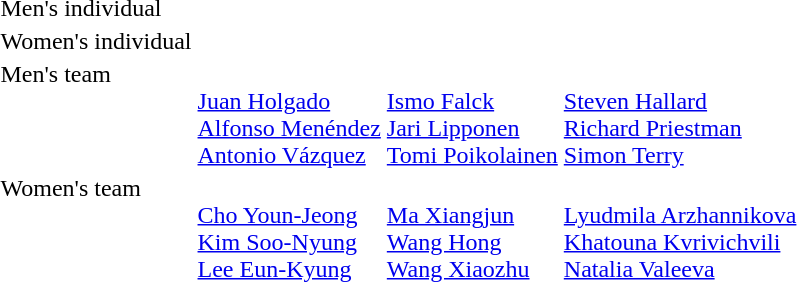<table>
<tr>
<td>Men's individual<br></td>
<td></td>
<td></td>
<td></td>
</tr>
<tr>
<td>Women's individual<br></td>
<td></td>
<td></td>
<td></td>
</tr>
<tr valign="top">
<td>Men's team<br></td>
<td><br><a href='#'>Juan Holgado</a><br><a href='#'>Alfonso Menéndez</a><br><a href='#'>Antonio Vázquez</a></td>
<td><br><a href='#'>Ismo Falck</a><br><a href='#'>Jari Lipponen</a><br><a href='#'>Tomi Poikolainen</a></td>
<td><br><a href='#'>Steven Hallard</a><br><a href='#'>Richard Priestman</a><br><a href='#'>Simon Terry</a></td>
</tr>
<tr valign="top">
<td>Women's team<br></td>
<td><br><a href='#'>Cho Youn-Jeong</a><br><a href='#'>Kim Soo-Nyung</a><br><a href='#'>Lee Eun-Kyung</a></td>
<td><br><a href='#'>Ma Xiangjun</a><br><a href='#'>Wang Hong</a><br><a href='#'>Wang Xiaozhu</a></td>
<td><br><a href='#'>Lyudmila Arzhannikova</a><br><a href='#'>Khatouna Kvrivichvili</a><br><a href='#'>Natalia Valeeva</a></td>
</tr>
</table>
